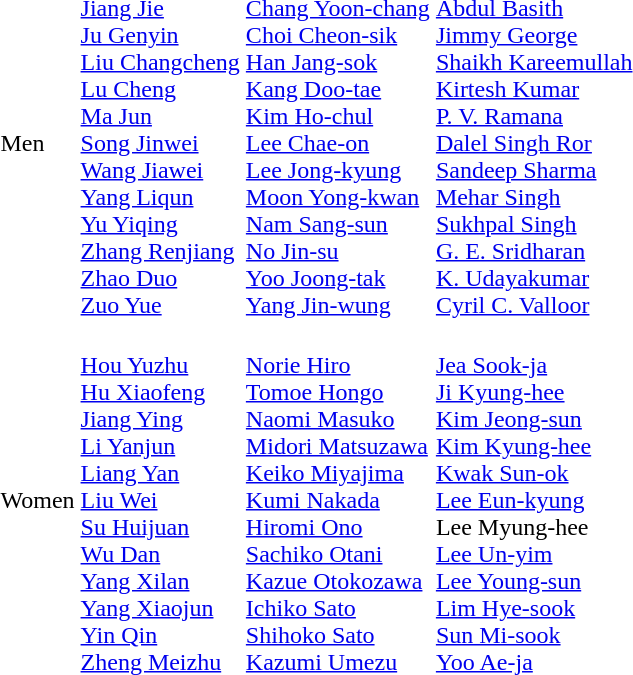<table>
<tr>
<td>Men<br></td>
<td><br><a href='#'>Jiang Jie</a><br><a href='#'>Ju Genyin</a><br><a href='#'>Liu Changcheng</a><br><a href='#'>Lu Cheng</a><br><a href='#'>Ma Jun</a><br><a href='#'>Song Jinwei</a><br><a href='#'>Wang Jiawei</a><br><a href='#'>Yang Liqun</a><br><a href='#'>Yu Yiqing</a><br><a href='#'>Zhang Renjiang</a><br><a href='#'>Zhao Duo</a><br><a href='#'>Zuo Yue</a></td>
<td><br><a href='#'>Chang Yoon-chang</a><br><a href='#'>Choi Cheon-sik</a><br><a href='#'>Han Jang-sok</a><br><a href='#'>Kang Doo-tae</a><br><a href='#'>Kim Ho-chul</a><br><a href='#'>Lee Chae-on</a><br><a href='#'>Lee Jong-kyung</a><br><a href='#'>Moon Yong-kwan</a><br><a href='#'>Nam Sang-sun</a><br><a href='#'>No Jin-su</a><br><a href='#'>Yoo Joong-tak</a><br><a href='#'>Yang Jin-wung</a></td>
<td><br><a href='#'>Abdul Basith</a><br><a href='#'>Jimmy George</a><br><a href='#'>Shaikh Kareemullah</a><br><a href='#'>Kirtesh Kumar</a><br><a href='#'>P. V. Ramana</a><br><a href='#'>Dalel Singh Ror</a><br><a href='#'>Sandeep Sharma</a><br><a href='#'>Mehar Singh</a><br><a href='#'>Sukhpal Singh</a><br><a href='#'>G. E. Sridharan</a><br><a href='#'>K. Udayakumar</a><br><a href='#'>Cyril C. Valloor</a></td>
</tr>
<tr>
<td>Women<br></td>
<td><br><a href='#'>Hou Yuzhu</a><br><a href='#'>Hu Xiaofeng</a><br><a href='#'>Jiang Ying</a><br><a href='#'>Li Yanjun</a><br><a href='#'>Liang Yan</a><br><a href='#'>Liu Wei</a><br><a href='#'>Su Huijuan</a><br><a href='#'>Wu Dan</a><br><a href='#'>Yang Xilan</a><br><a href='#'>Yang Xiaojun</a><br><a href='#'>Yin Qin</a><br><a href='#'>Zheng Meizhu</a></td>
<td><br><a href='#'>Norie Hiro</a><br><a href='#'>Tomoe Hongo</a><br><a href='#'>Naomi Masuko</a><br><a href='#'>Midori Matsuzawa</a><br><a href='#'>Keiko Miyajima</a><br><a href='#'>Kumi Nakada</a><br><a href='#'>Hiromi Ono</a><br><a href='#'>Sachiko Otani</a><br><a href='#'>Kazue Otokozawa</a><br><a href='#'>Ichiko Sato</a><br><a href='#'>Shihoko Sato</a><br><a href='#'>Kazumi Umezu</a></td>
<td><br><a href='#'>Jea Sook-ja</a><br><a href='#'>Ji Kyung-hee</a><br><a href='#'>Kim Jeong-sun</a><br><a href='#'>Kim Kyung-hee</a><br><a href='#'>Kwak Sun-ok</a><br><a href='#'>Lee Eun-kyung</a><br>Lee Myung-hee<br><a href='#'>Lee Un-yim</a><br><a href='#'>Lee Young-sun</a><br><a href='#'>Lim Hye-sook</a><br><a href='#'>Sun Mi-sook</a><br><a href='#'>Yoo Ae-ja</a></td>
</tr>
</table>
